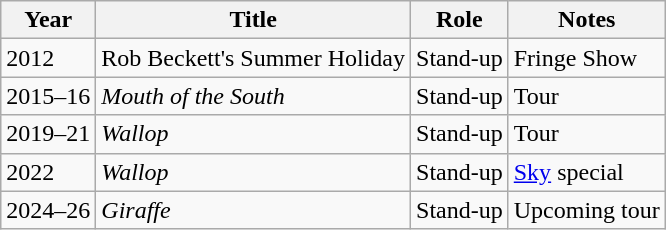<table class="wikitable">
<tr>
<th>Year</th>
<th>Title</th>
<th>Role</th>
<th>Notes</th>
</tr>
<tr>
<td>2012</td>
<td>Rob Beckett's Summer Holiday </td>
<td>Stand-up</td>
<td>Fringe Show</td>
</tr>
<tr>
<td>2015–16</td>
<td><em>Mouth of the South</em> </td>
<td>Stand-up</td>
<td>Tour</td>
</tr>
<tr>
<td>2019–21</td>
<td><em>Wallop</em> </td>
<td>Stand-up</td>
<td>Tour</td>
</tr>
<tr>
<td>2022</td>
<td><em>Wallop</em> </td>
<td>Stand-up</td>
<td><a href='#'>Sky</a> special</td>
</tr>
<tr>
<td>2024–26</td>
<td><em>Giraffe</em></td>
<td>Stand-up</td>
<td>Upcoming tour</td>
</tr>
</table>
